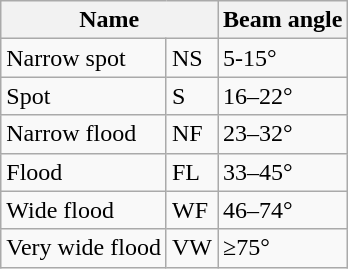<table class="wikitable">
<tr>
<th colspan=2>Name</th>
<th>Beam angle</th>
</tr>
<tr>
<td>Narrow spot</td>
<td>NS</td>
<td>5-15°</td>
</tr>
<tr>
<td>Spot</td>
<td>S</td>
<td>16–22°</td>
</tr>
<tr>
<td>Narrow flood</td>
<td>NF</td>
<td>23–32°</td>
</tr>
<tr>
<td>Flood</td>
<td>FL</td>
<td>33–45°</td>
</tr>
<tr>
<td>Wide flood</td>
<td>WF</td>
<td>46–74°</td>
</tr>
<tr>
<td>Very wide flood</td>
<td>VW</td>
<td>≥75°</td>
</tr>
</table>
